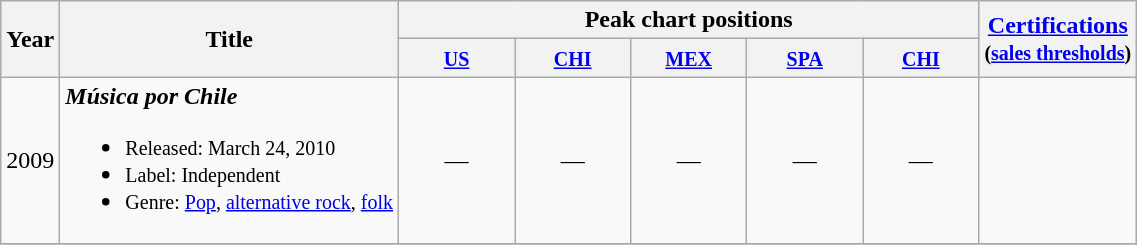<table class="wikitable">
<tr>
<th rowspan="2">Year</th>
<th rowspan="2">Title</th>
<th colspan="5">Peak chart positions</th>
<th rowspan="2"><a href='#'>Certifications</a><br><small>(<a href='#'>sales thresholds</a>)</small></th>
</tr>
<tr>
<th width="70"><small><a href='#'>US</a></small></th>
<th width="70"><small><a href='#'>CHI</a></small></th>
<th width="70"><small><a href='#'>MEX</a></small></th>
<th width="70"><small><a href='#'>SPA</a></small></th>
<th width="70"><small><a href='#'>CHI</a></small></th>
</tr>
<tr>
<td>2009</td>
<td><strong><em>Música por Chile</em></strong><br><ul><li><small>Released: March 24, 2010</small></li><li><small>Label: Independent</small></li><li><small>Genre: <a href='#'>Pop</a>, <a href='#'>alternative rock</a>, <a href='#'>folk</a></small></li></ul></td>
<td align="center">—</td>
<td align="center">—</td>
<td align="center">—</td>
<td align="center">—</td>
<td align="center">—</td>
<td align="left"></td>
</tr>
<tr>
</tr>
</table>
